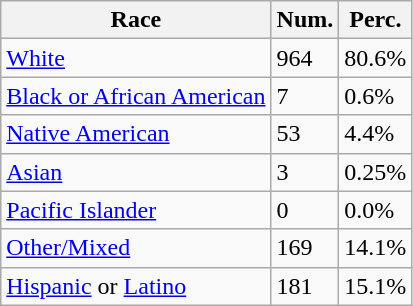<table class="wikitable">
<tr>
<th>Race</th>
<th>Num.</th>
<th>Perc.</th>
</tr>
<tr>
<td><a href='#'>White</a></td>
<td>964</td>
<td>80.6%</td>
</tr>
<tr>
<td><a href='#'>Black or African American</a></td>
<td>7</td>
<td>0.6%</td>
</tr>
<tr>
<td><a href='#'>Native American</a></td>
<td>53</td>
<td>4.4%</td>
</tr>
<tr>
<td><a href='#'>Asian</a></td>
<td>3</td>
<td>0.25%</td>
</tr>
<tr>
<td><a href='#'>Pacific Islander</a></td>
<td>0</td>
<td>0.0%</td>
</tr>
<tr>
<td><a href='#'>Other/Mixed</a></td>
<td>169</td>
<td>14.1%</td>
</tr>
<tr>
<td><a href='#'>Hispanic</a> or <a href='#'>Latino</a></td>
<td>181</td>
<td>15.1%</td>
</tr>
</table>
